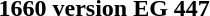<table>
<tr>
<th>1660 version</th>
<th>EG 447</th>
</tr>
<tr>
<td></td>
<td></td>
</tr>
</table>
